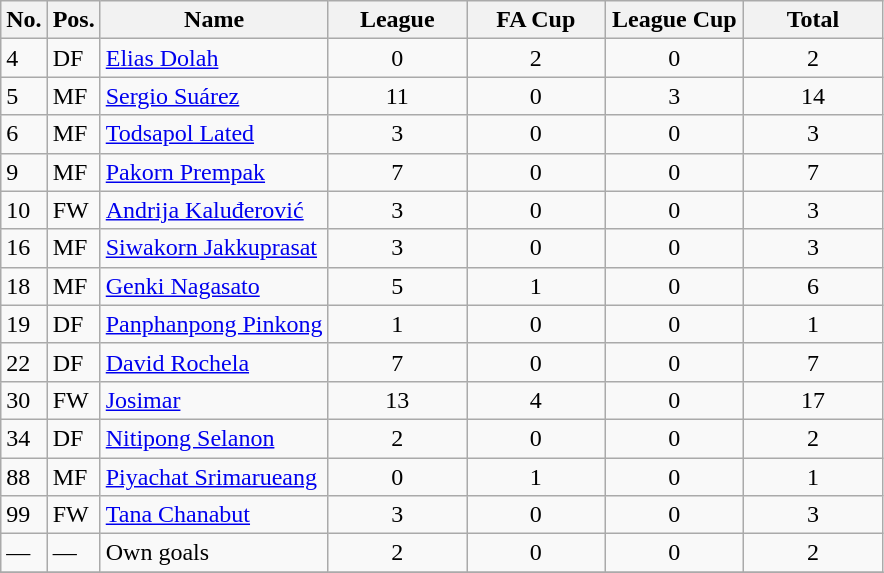<table class="wikitable" style="text-align:center">
<tr>
<th rowspan="1" valign="bottom">No.</th>
<th rowspan="1" valign="bottom">Pos.</th>
<th rowspan="1" valign="bottom">Name</th>
<th rowspan="1" width="85">League</th>
<th rowspan="1" width="85">FA Cup</th>
<th rowspan="1" width="85">League Cup</th>
<th rowspan="1" width="85">Total</th>
</tr>
<tr>
<td align="left">4</td>
<td align="left">DF</td>
<td align="left"> <a href='#'>Elias Dolah</a></td>
<td>0</td>
<td>2</td>
<td>0</td>
<td>2</td>
</tr>
<tr>
<td align="left">5</td>
<td align="left">MF</td>
<td align="left"> <a href='#'>Sergio Suárez</a></td>
<td>11</td>
<td>0</td>
<td>3</td>
<td>14</td>
</tr>
<tr>
<td align="left">6</td>
<td align="left">MF</td>
<td align="left"> <a href='#'>Todsapol Lated</a></td>
<td>3</td>
<td>0</td>
<td>0</td>
<td>3</td>
</tr>
<tr>
<td align="left">9</td>
<td align="left">MF</td>
<td align="left"> <a href='#'>Pakorn Prempak</a></td>
<td>7</td>
<td>0</td>
<td>0</td>
<td>7</td>
</tr>
<tr>
<td align="left">10</td>
<td align="left">FW</td>
<td align="left"> <a href='#'>Andrija Kaluđerović</a></td>
<td>3</td>
<td>0</td>
<td>0</td>
<td>3</td>
</tr>
<tr>
<td align="left">16</td>
<td align="left">MF</td>
<td align="left"> <a href='#'>Siwakorn Jakkuprasat</a></td>
<td>3</td>
<td>0</td>
<td>0</td>
<td>3</td>
</tr>
<tr>
<td align="left">18</td>
<td align="left">MF</td>
<td align="left"> <a href='#'>Genki Nagasato</a></td>
<td>5</td>
<td>1</td>
<td>0</td>
<td>6</td>
</tr>
<tr>
<td align="left">19</td>
<td align="left">DF</td>
<td align="left"> <a href='#'>Panphanpong Pinkong</a></td>
<td>1</td>
<td>0</td>
<td>0</td>
<td>1</td>
</tr>
<tr>
<td align="left">22</td>
<td align="left">DF</td>
<td align="left"> <a href='#'>David Rochela</a></td>
<td>7</td>
<td>0</td>
<td>0</td>
<td>7</td>
</tr>
<tr>
<td align="left">30</td>
<td align="left">FW</td>
<td align="left"> <a href='#'>Josimar</a></td>
<td>13</td>
<td>4</td>
<td>0</td>
<td>17</td>
</tr>
<tr>
<td align="left">34</td>
<td align="left">DF</td>
<td align="left"> <a href='#'>Nitipong Selanon</a></td>
<td>2</td>
<td>0</td>
<td>0</td>
<td>2</td>
</tr>
<tr>
<td align="left">88</td>
<td align="left">MF</td>
<td align="left"> <a href='#'>Piyachat Srimarueang</a></td>
<td>0</td>
<td>1</td>
<td>0</td>
<td>1</td>
</tr>
<tr>
<td align="left">99</td>
<td align="left">FW</td>
<td align="left"> <a href='#'>Tana Chanabut</a></td>
<td>3</td>
<td>0</td>
<td>0</td>
<td>3</td>
</tr>
<tr>
<td align="left">—</td>
<td align="left">—</td>
<td align="left">Own goals</td>
<td>2</td>
<td>0</td>
<td>0</td>
<td>2</td>
</tr>
<tr>
</tr>
</table>
